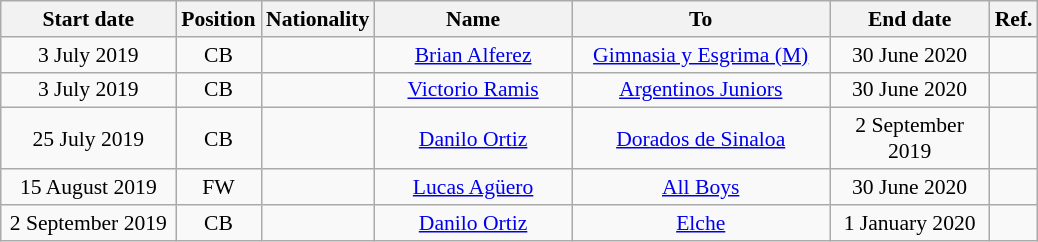<table class="wikitable" style="text-align:center; font-size:90%; ">
<tr>
<th style="background:#; color:#; width:110px;">Start date</th>
<th style="background:#; color:#; width:50px;">Position</th>
<th style="background:#; color:#; width:50px;">Nationality</th>
<th style="background:#; color:#; width:125px;">Name</th>
<th style="background:#; color:#; width:165px;">To</th>
<th style="background:#; color:#; width:100px;">End date</th>
<th style="background:#; color:#; width:25px;">Ref.</th>
</tr>
<tr>
<td>3 July 2019</td>
<td>CB</td>
<td></td>
<td><a href='#'>Brian Alferez</a></td>
<td> <a href='#'>Gimnasia y Esgrima (M)</a></td>
<td>30 June 2020</td>
<td></td>
</tr>
<tr>
<td>3 July 2019</td>
<td>CB</td>
<td></td>
<td><a href='#'>Victorio Ramis</a></td>
<td> <a href='#'>Argentinos Juniors</a></td>
<td>30 June 2020</td>
<td></td>
</tr>
<tr>
<td>25 July 2019</td>
<td>CB</td>
<td></td>
<td><a href='#'>Danilo Ortiz</a></td>
<td> <a href='#'>Dorados de Sinaloa</a></td>
<td>2 September 2019</td>
<td></td>
</tr>
<tr>
<td>15 August 2019</td>
<td>FW</td>
<td></td>
<td><a href='#'>Lucas Agüero</a></td>
<td> <a href='#'>All Boys</a></td>
<td>30 June 2020</td>
<td></td>
</tr>
<tr>
<td>2 September 2019</td>
<td>CB</td>
<td></td>
<td><a href='#'>Danilo Ortiz</a></td>
<td> <a href='#'>Elche</a></td>
<td>1 January 2020</td>
<td></td>
</tr>
</table>
